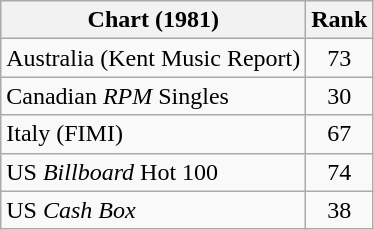<table class="wikitable sortable">
<tr>
<th align="left">Chart (1981)</th>
<th style="text-align:center;">Rank</th>
</tr>
<tr>
<td>Australia (Kent Music Report)</td>
<td style="text-align:center;">73</td>
</tr>
<tr>
<td>Canadian <em>RPM</em> Singles</td>
<td style="text-align:center;">30</td>
</tr>
<tr>
<td>Italy (FIMI)</td>
<td style="text-align:center;">67</td>
</tr>
<tr>
<td>US <em>Billboard</em> Hot 100</td>
<td style="text-align:center;">74</td>
</tr>
<tr>
<td>US <em>Cash Box</em></td>
<td style="text-align:center;">38</td>
</tr>
</table>
